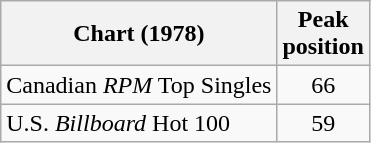<table class="wikitable">
<tr>
<th>Chart (1978)</th>
<th>Peak<br>position</th>
</tr>
<tr>
<td>Canadian <em>RPM</em> Top Singles</td>
<td style="text-align:center;">66</td>
</tr>
<tr>
<td>U.S. <em>Billboard</em> Hot 100</td>
<td style="text-align:center;">59</td>
</tr>
</table>
